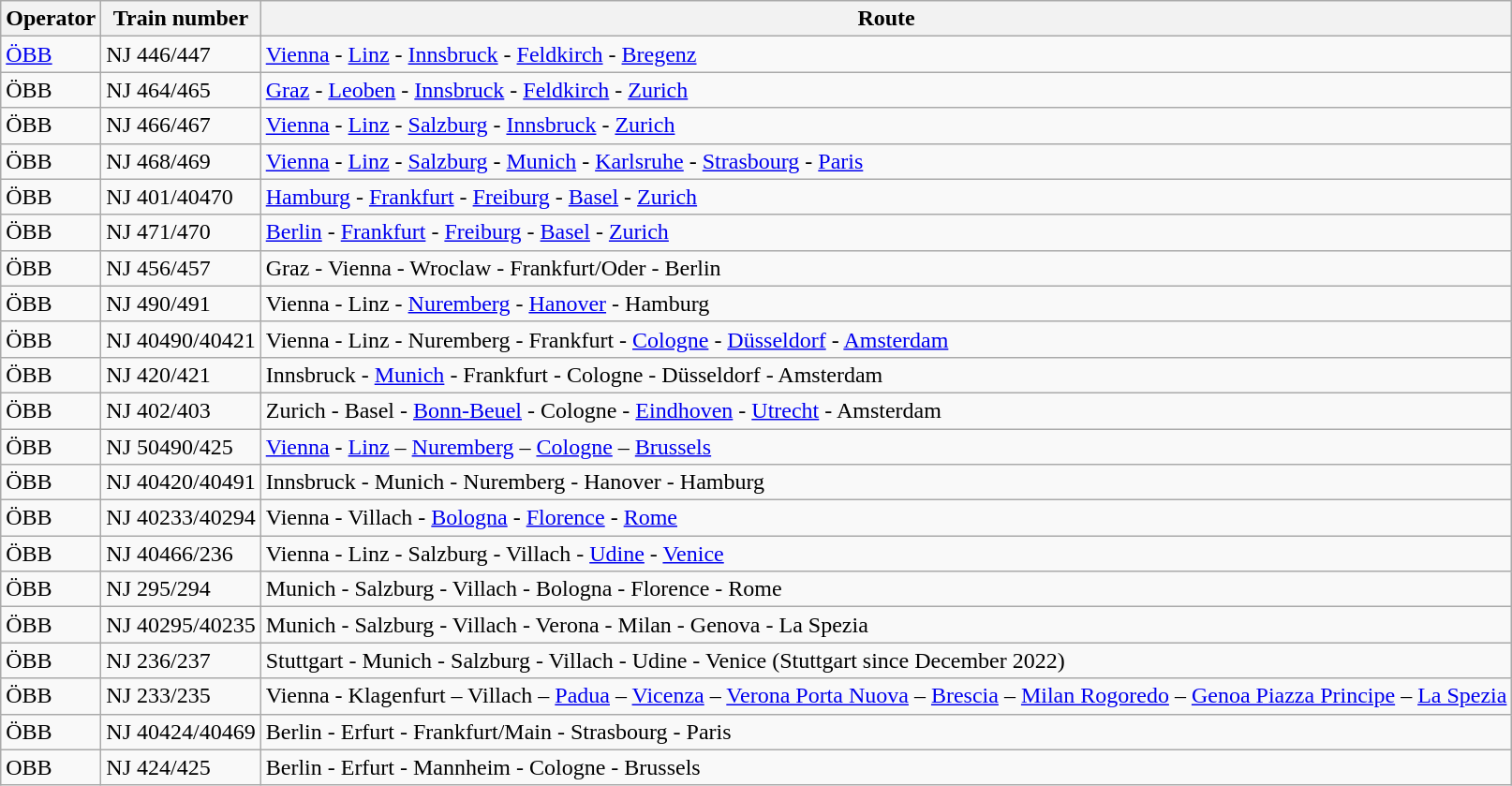<table class="wikitable sortable">
<tr>
<th>Operator</th>
<th>Train number</th>
<th>Route</th>
</tr>
<tr>
<td><a href='#'>ÖBB</a></td>
<td>NJ 446/447</td>
<td><a href='#'>Vienna</a> - <a href='#'>Linz</a> - <a href='#'>Innsbruck</a> - <a href='#'>Feldkirch</a> - <a href='#'>Bregenz</a></td>
</tr>
<tr>
<td>ÖBB</td>
<td>NJ 464/465</td>
<td><a href='#'>Graz</a> - <a href='#'>Leoben</a> - <a href='#'>Innsbruck</a> - <a href='#'>Feldkirch</a> - <a href='#'>Zurich</a></td>
</tr>
<tr>
<td>ÖBB</td>
<td>NJ 466/467</td>
<td><a href='#'>Vienna</a> - <a href='#'>Linz</a> - <a href='#'>Salzburg</a> - <a href='#'>Innsbruck</a> - <a href='#'>Zurich</a></td>
</tr>
<tr>
<td>ÖBB</td>
<td>NJ 468/469</td>
<td><a href='#'>Vienna</a> - <a href='#'>Linz</a> - <a href='#'>Salzburg</a> - <a href='#'>Munich</a> - <a href='#'>Karlsruhe</a> - <a href='#'>Strasbourg</a> - <a href='#'>Paris</a></td>
</tr>
<tr>
<td>ÖBB</td>
<td>NJ 401/40470</td>
<td><a href='#'>Hamburg</a> - <a href='#'>Frankfurt</a> - <a href='#'>Freiburg</a> - <a href='#'>Basel</a> - <a href='#'>Zurich</a></td>
</tr>
<tr>
<td>ÖBB</td>
<td>NJ 471/470</td>
<td><a href='#'>Berlin</a> - <a href='#'>Frankfurt</a> - <a href='#'>Freiburg</a> - <a href='#'>Basel</a> - <a href='#'>Zurich</a></td>
</tr>
<tr>
<td>ÖBB</td>
<td>NJ 456/457</td>
<td>Graz - Vienna - Wroclaw - Frankfurt/Oder - Berlin</td>
</tr>
<tr>
<td>ÖBB</td>
<td>NJ 490/491</td>
<td>Vienna - Linz - <a href='#'>Nuremberg</a> - <a href='#'>Hanover</a> - Hamburg</td>
</tr>
<tr>
<td>ÖBB</td>
<td>NJ 40490/40421</td>
<td>Vienna - Linz - Nuremberg - Frankfurt - <a href='#'>Cologne</a> - <a href='#'>Düsseldorf</a> - <a href='#'>Amsterdam</a></td>
</tr>
<tr>
<td>ÖBB</td>
<td>NJ 420/421</td>
<td>Innsbruck - <a href='#'>Munich</a> - Frankfurt - Cologne - Düsseldorf - Amsterdam</td>
</tr>
<tr>
<td>ÖBB</td>
<td>NJ 402/403</td>
<td>Zurich - Basel - <a href='#'>Bonn-Beuel</a> - Cologne - <a href='#'>Eindhoven</a> - <a href='#'>Utrecht</a> - Amsterdam</td>
</tr>
<tr>
<td>ÖBB</td>
<td>NJ 50490/425</td>
<td><a href='#'>Vienna</a> - <a href='#'>Linz</a> – <a href='#'>Nuremberg</a> – <a href='#'>Cologne</a> – <a href='#'>Brussels</a></td>
</tr>
<tr>
<td>ÖBB</td>
<td>NJ 40420/40491</td>
<td>Innsbruck - Munich - Nuremberg - Hanover - Hamburg</td>
</tr>
<tr>
<td>ÖBB</td>
<td>NJ 40233/40294</td>
<td>Vienna - Villach - <a href='#'>Bologna</a> - <a href='#'>Florence</a> - <a href='#'>Rome</a></td>
</tr>
<tr>
<td>ÖBB</td>
<td>NJ 40466/236</td>
<td>Vienna - Linz - Salzburg - Villach - <a href='#'>Udine</a> - <a href='#'>Venice</a></td>
</tr>
<tr>
<td>ÖBB</td>
<td>NJ 295/294</td>
<td>Munich - Salzburg - Villach - Bologna - Florence - Rome</td>
</tr>
<tr>
<td>ÖBB</td>
<td>NJ 40295/40235</td>
<td>Munich - Salzburg - Villach - Verona - Milan - Genova - La Spezia</td>
</tr>
<tr>
<td>ÖBB</td>
<td>NJ 236/237</td>
<td>Stuttgart - Munich - Salzburg - Villach - Udine - Venice (Stuttgart since December 2022)</td>
</tr>
<tr>
<td>ÖBB</td>
<td>NJ 233/235</td>
<td>Vienna - Klagenfurt – Villach – <a href='#'>Padua</a> – <a href='#'>Vicenza</a> – <a href='#'>Verona Porta Nuova</a> – <a href='#'>Brescia</a> – <a href='#'>Milan Rogoredo</a> – <a href='#'>Genoa Piazza Principe</a> – <a href='#'>La Spezia</a></td>
</tr>
<tr>
<td>ÖBB</td>
<td>NJ 40424/40469</td>
<td>Berlin - Erfurt - Frankfurt/Main - Strasbourg - Paris</td>
</tr>
<tr>
<td>OBB</td>
<td>NJ 424/425</td>
<td>Berlin - Erfurt - Mannheim - Cologne - Brussels</td>
</tr>
</table>
